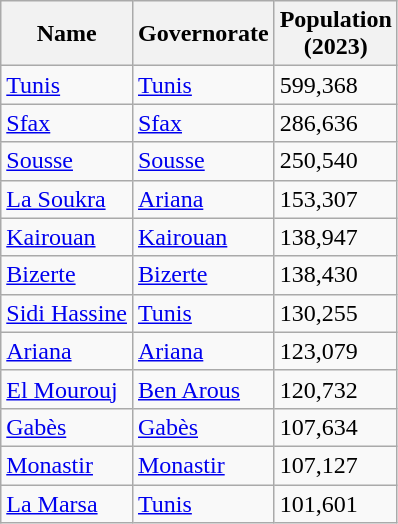<table class="wikitable sortable sticky-header col3right">
<tr>
<th>Name</th>
<th>Governorate</th>
<th>Population<br>(2023)</th>
</tr>
<tr>
<td><a href='#'>Tunis</a></td>
<td><a href='#'>Tunis</a></td>
<td>599,368</td>
</tr>
<tr>
<td><a href='#'>Sfax</a></td>
<td><a href='#'>Sfax</a></td>
<td>286,636</td>
</tr>
<tr>
<td><a href='#'>Sousse</a></td>
<td><a href='#'>Sousse</a></td>
<td>250,540</td>
</tr>
<tr>
<td><a href='#'>La Soukra</a></td>
<td><a href='#'>Ariana</a></td>
<td>153,307</td>
</tr>
<tr>
<td><a href='#'>Kairouan</a></td>
<td><a href='#'>Kairouan</a></td>
<td>138,947</td>
</tr>
<tr>
<td><a href='#'>Bizerte</a></td>
<td><a href='#'>Bizerte</a></td>
<td>138,430</td>
</tr>
<tr>
<td><a href='#'>Sidi Hassine</a></td>
<td><a href='#'>Tunis</a></td>
<td>130,255</td>
</tr>
<tr>
<td><a href='#'>Ariana</a></td>
<td><a href='#'>Ariana</a></td>
<td>123,079</td>
</tr>
<tr>
<td><a href='#'>El Mourouj</a></td>
<td><a href='#'>Ben Arous</a></td>
<td>120,732</td>
</tr>
<tr>
<td><a href='#'>Gabès</a></td>
<td><a href='#'>Gabès</a></td>
<td>107,634</td>
</tr>
<tr>
<td><a href='#'>Monastir</a></td>
<td><a href='#'>Monastir</a></td>
<td>107,127</td>
</tr>
<tr>
<td><a href='#'>La Marsa</a></td>
<td><a href='#'>Tunis</a></td>
<td>101,601</td>
</tr>
</table>
